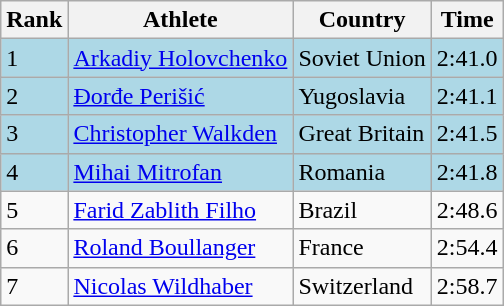<table class="wikitable">
<tr>
<th>Rank</th>
<th>Athlete</th>
<th>Country</th>
<th>Time</th>
</tr>
<tr bgcolor=lightblue>
<td>1</td>
<td><a href='#'>Arkadiy Holovchenko</a></td>
<td>Soviet Union</td>
<td>2:41.0</td>
</tr>
<tr bgcolor=lightblue>
<td>2</td>
<td><a href='#'>Đorđe Perišić</a></td>
<td>Yugoslavia</td>
<td>2:41.1</td>
</tr>
<tr bgcolor=lightblue>
<td>3</td>
<td><a href='#'>Christopher Walkden</a></td>
<td>Great Britain</td>
<td>2:41.5</td>
</tr>
<tr bgcolor=lightblue>
<td>4</td>
<td><a href='#'>Mihai Mitrofan</a></td>
<td>Romania</td>
<td>2:41.8</td>
</tr>
<tr>
<td>5</td>
<td><a href='#'>Farid Zablith Filho</a></td>
<td>Brazil</td>
<td>2:48.6</td>
</tr>
<tr>
<td>6</td>
<td><a href='#'>Roland Boullanger</a></td>
<td>France</td>
<td>2:54.4</td>
</tr>
<tr>
<td>7</td>
<td><a href='#'>Nicolas Wildhaber</a></td>
<td>Switzerland</td>
<td>2:58.7</td>
</tr>
</table>
